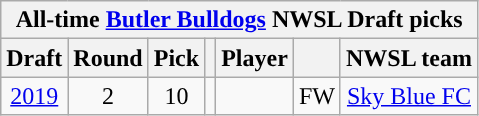<table class="wikitable sortable" style="text-align: center;">
<tr>
<th colspan="7" style="background:#">All-time <a href='#'><span>Butler Bulldogs</span></a> NWSL Draft picks</th>
</tr>
<tr>
<th scope="col">Draft</th>
<th scope="col">Round</th>
<th scope="col">Pick</th>
<th scope="col"></th>
<th scope="col">Player</th>
<th scope="col"></th>
<th scope="col">NWSL team</th>
</tr>
<tr>
<td><a href='#'>2019</a></td>
<td>2</td>
<td>10</td>
<td></td>
<td></td>
<td>FW</td>
<td><a href='#'>Sky Blue FC</a></td>
</tr>
</table>
